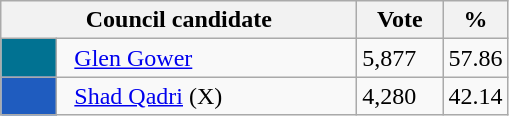<table class="wikitable">
<tr>
<th bgcolor="#DDDDFF" width="230px" colspan="2">Council candidate</th>
<th bgcolor="#DDDDFF" width="50px">Vote</th>
<th bgcolor="#DDDDFF" width="30px">%</th>
</tr>
<tr>
<td bgcolor=#017292 width="30px"> </td>
<td>  <a href='#'>Glen Gower</a></td>
<td>5,877</td>
<td>57.86</td>
</tr>
<tr>
<td bgcolor=#1F5CBF width="30px"> </td>
<td>  <a href='#'>Shad Qadri</a> (X)</td>
<td>4,280</td>
<td>42.14</td>
</tr>
</table>
